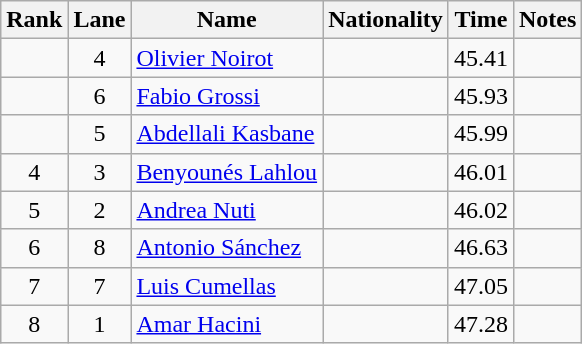<table class="wikitable sortable" style="text-align:center">
<tr>
<th>Rank</th>
<th>Lane</th>
<th>Name</th>
<th>Nationality</th>
<th>Time</th>
<th>Notes</th>
</tr>
<tr>
<td></td>
<td>4</td>
<td align=left><a href='#'>Olivier Noirot</a></td>
<td align=left></td>
<td>45.41</td>
<td></td>
</tr>
<tr>
<td></td>
<td>6</td>
<td align=left><a href='#'>Fabio Grossi</a></td>
<td align=left></td>
<td>45.93</td>
<td></td>
</tr>
<tr>
<td></td>
<td>5</td>
<td align=left><a href='#'>Abdellali Kasbane</a></td>
<td align=left></td>
<td>45.99</td>
<td></td>
</tr>
<tr>
<td>4</td>
<td>3</td>
<td align=left><a href='#'>Benyounés Lahlou</a></td>
<td align=left></td>
<td>46.01</td>
<td></td>
</tr>
<tr>
<td>5</td>
<td>2</td>
<td align=left><a href='#'>Andrea Nuti</a></td>
<td align=left></td>
<td>46.02</td>
<td></td>
</tr>
<tr>
<td>6</td>
<td>8</td>
<td align=left><a href='#'>Antonio Sánchez</a></td>
<td align=left></td>
<td>46.63</td>
<td></td>
</tr>
<tr>
<td>7</td>
<td>7</td>
<td align=left><a href='#'>Luis Cumellas</a></td>
<td align=left></td>
<td>47.05</td>
<td></td>
</tr>
<tr>
<td>8</td>
<td>1</td>
<td align=left><a href='#'>Amar Hacini</a></td>
<td align=left></td>
<td>47.28</td>
<td></td>
</tr>
</table>
